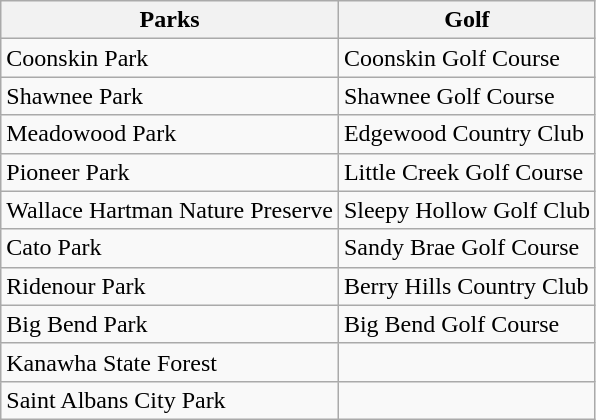<table class="wikitable">
<tr>
<th>Parks</th>
<th>Golf</th>
</tr>
<tr>
<td>Coonskin Park</td>
<td>Coonskin Golf Course</td>
</tr>
<tr>
<td>Shawnee Park</td>
<td>Shawnee Golf Course</td>
</tr>
<tr>
<td>Meadowood Park</td>
<td>Edgewood Country Club</td>
</tr>
<tr>
<td>Pioneer Park</td>
<td>Little Creek Golf Course</td>
</tr>
<tr>
<td>Wallace Hartman Nature Preserve</td>
<td>Sleepy Hollow Golf Club</td>
</tr>
<tr>
<td>Cato Park</td>
<td>Sandy Brae Golf Course</td>
</tr>
<tr>
<td>Ridenour Park</td>
<td>Berry Hills Country Club</td>
</tr>
<tr>
<td>Big Bend Park</td>
<td>Big Bend Golf Course</td>
</tr>
<tr>
<td>Kanawha State Forest</td>
<td></td>
</tr>
<tr>
<td>Saint Albans City Park</td>
<td></td>
</tr>
</table>
